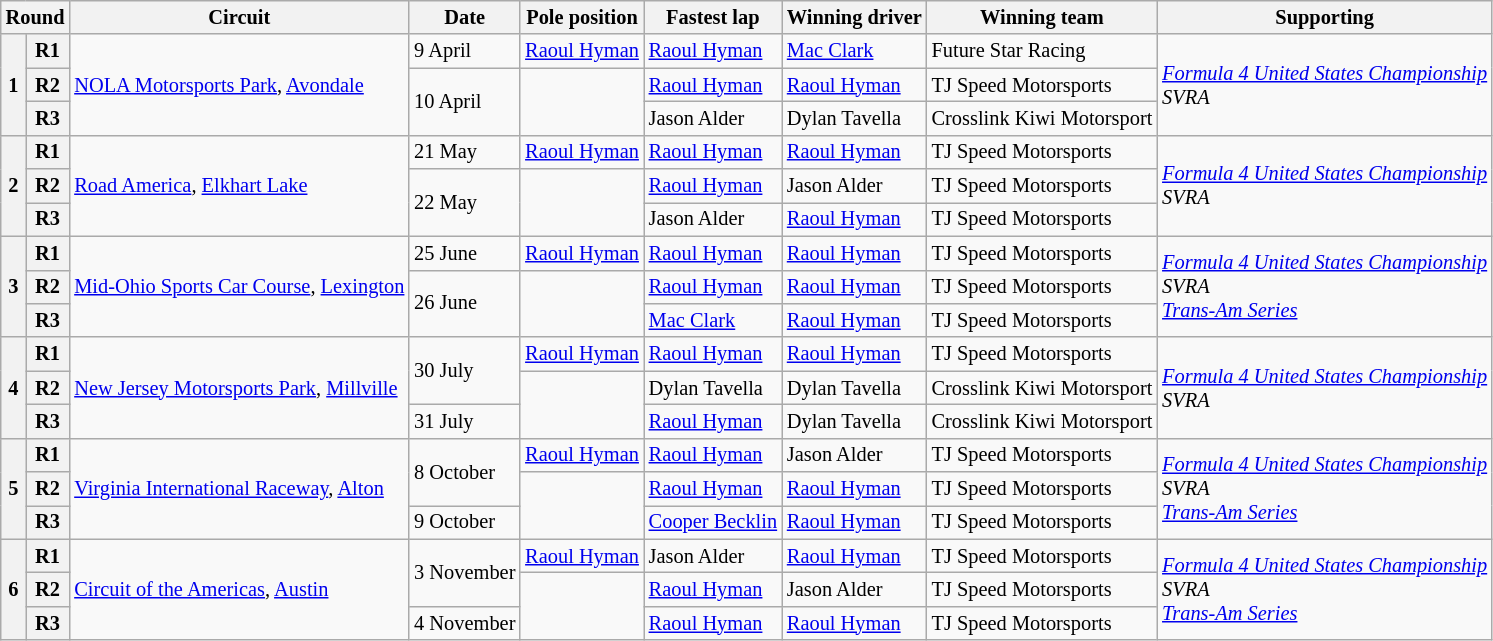<table class="wikitable" style="font-size:85%;">
<tr>
<th colspan=2>Round</th>
<th>Circuit</th>
<th>Date</th>
<th>Pole position</th>
<th>Fastest lap</th>
<th>Winning driver</th>
<th>Winning team</th>
<th>Supporting</th>
</tr>
<tr>
<th rowspan=3>1</th>
<th>R1</th>
<td rowspan=3><a href='#'>NOLA Motorsports Park</a>, <a href='#'>Avondale</a></td>
<td>9 April</td>
<td> <a href='#'>Raoul Hyman</a></td>
<td> <a href='#'>Raoul Hyman</a></td>
<td> <a href='#'>Mac Clark</a></td>
<td> Future Star Racing</td>
<td rowspan=3 nowrap><em><a href='#'>Formula 4 United States Championship</a><br>SVRA</em></td>
</tr>
<tr>
<th>R2</th>
<td rowspan=2>10 April</td>
<td rowspan=2></td>
<td> <a href='#'>Raoul Hyman</a></td>
<td> <a href='#'>Raoul Hyman</a></td>
<td nowrap>  TJ Speed Motorsports</td>
</tr>
<tr>
<th>R3</th>
<td> Jason Alder</td>
<td> Dylan Tavella</td>
<td> Crosslink Kiwi Motorsport</td>
</tr>
<tr>
<th rowspan=3>2</th>
<th>R1</th>
<td rowspan=3><a href='#'>Road America</a>, <a href='#'>Elkhart Lake</a></td>
<td>21 May</td>
<td nowrap> <a href='#'>Raoul Hyman</a></td>
<td nowrap> <a href='#'>Raoul Hyman</a></td>
<td nowrap> <a href='#'>Raoul Hyman</a></td>
<td>  TJ Speed Motorsports</td>
<td rowspan=3><em><a href='#'>Formula 4 United States Championship</a><br>SVRA</em></td>
</tr>
<tr>
<th>R2</th>
<td rowspan=2>22 May</td>
<td rowspan=2></td>
<td> <a href='#'>Raoul Hyman</a></td>
<td> Jason Alder</td>
<td>  TJ Speed Motorsports</td>
</tr>
<tr>
<th>R3</th>
<td> Jason Alder</td>
<td> <a href='#'>Raoul Hyman</a></td>
<td>  TJ Speed Motorsports</td>
</tr>
<tr>
<th rowspan=3>3</th>
<th>R1</th>
<td rowspan=3 nowrap><a href='#'>Mid-Ohio Sports Car Course</a>, <a href='#'>Lexington</a></td>
<td>25 June</td>
<td> <a href='#'>Raoul Hyman</a></td>
<td> <a href='#'>Raoul Hyman</a></td>
<td> <a href='#'>Raoul Hyman</a></td>
<td>  TJ Speed Motorsports</td>
<td rowspan=3><em><a href='#'>Formula 4 United States Championship</a><br>SVRA<br><a href='#'>Trans-Am Series</a></em></td>
</tr>
<tr>
<th>R2</th>
<td rowspan="2">26 June</td>
<td rowspan=2></td>
<td> <a href='#'>Raoul Hyman</a></td>
<td> <a href='#'>Raoul Hyman</a></td>
<td>  TJ Speed Motorsports</td>
</tr>
<tr>
<th>R3</th>
<td> <a href='#'>Mac Clark</a></td>
<td> <a href='#'>Raoul Hyman</a></td>
<td>  TJ Speed Motorsports</td>
</tr>
<tr>
<th rowspan=3>4</th>
<th>R1</th>
<td rowspan=3><a href='#'>New Jersey Motorsports Park</a>, <a href='#'>Millville</a></td>
<td rowspan="2">30 July</td>
<td> <a href='#'>Raoul Hyman</a></td>
<td> <a href='#'>Raoul Hyman</a></td>
<td> <a href='#'>Raoul Hyman</a></td>
<td>  TJ Speed Motorsports</td>
<td rowspan=3><em><a href='#'>Formula 4 United States Championship</a><br>SVRA</em></td>
</tr>
<tr>
<th>R2</th>
<td rowspan=2></td>
<td> Dylan Tavella</td>
<td> Dylan Tavella</td>
<td> Crosslink Kiwi Motorsport</td>
</tr>
<tr>
<th>R3</th>
<td>31 July</td>
<td> <a href='#'>Raoul Hyman</a></td>
<td> Dylan Tavella</td>
<td> Crosslink Kiwi Motorsport</td>
</tr>
<tr>
<th rowspan=3>5</th>
<th>R1</th>
<td rowspan=3><a href='#'>Virginia International Raceway</a>, <a href='#'>Alton</a></td>
<td rowspan=2>8 October</td>
<td> <a href='#'>Raoul Hyman</a></td>
<td> <a href='#'>Raoul Hyman</a></td>
<td> Jason Alder</td>
<td>  TJ Speed Motorsports</td>
<td rowspan=3><em><a href='#'>Formula 4 United States Championship</a><br>SVRA<br><a href='#'>Trans-Am Series</a></em></td>
</tr>
<tr>
<th>R2</th>
<td rowspan=2></td>
<td> <a href='#'>Raoul Hyman</a></td>
<td> <a href='#'>Raoul Hyman</a></td>
<td>  TJ Speed Motorsports</td>
</tr>
<tr>
<th>R3</th>
<td>9 October</td>
<td nowrap> <a href='#'>Cooper Becklin</a></td>
<td> <a href='#'>Raoul Hyman</a></td>
<td>  TJ Speed Motorsports</td>
</tr>
<tr>
<th rowspan=3>6</th>
<th>R1</th>
<td rowspan=3><a href='#'>Circuit of the Americas</a>, <a href='#'>Austin</a></td>
<td rowspan="2" nowrap>3 November</td>
<td> <a href='#'>Raoul Hyman</a></td>
<td> Jason Alder</td>
<td> <a href='#'>Raoul Hyman</a></td>
<td>  TJ Speed Motorsports</td>
<td rowspan=3><em><a href='#'>Formula 4 United States Championship</a><br>SVRA<br><a href='#'>Trans-Am Series</a></em></td>
</tr>
<tr>
<th>R2</th>
<td rowspan=2></td>
<td> <a href='#'>Raoul Hyman</a></td>
<td> Jason Alder</td>
<td>  TJ Speed Motorsports</td>
</tr>
<tr>
<th>R3</th>
<td>4 November</td>
<td> <a href='#'>Raoul Hyman</a></td>
<td> <a href='#'>Raoul Hyman</a></td>
<td>  TJ Speed Motorsports</td>
</tr>
</table>
